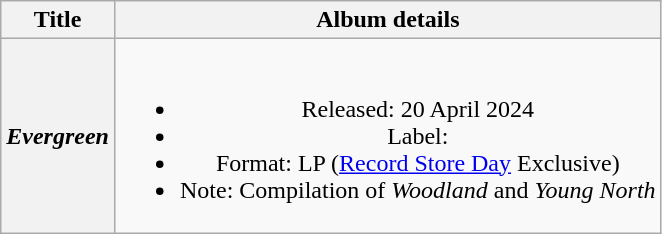<table class="wikitable plainrowheaders" style="text-align:center;">
<tr>
<th>Title</th>
<th>Album details</th>
</tr>
<tr>
<th scope="row"><em>Evergreen</em></th>
<td><br><ul><li>Released: 20 April 2024</li><li>Label:</li><li>Format: LP (<a href='#'>Record Store Day</a> Exclusive)</li><li>Note: Compilation of <em>Woodland</em> and <em>Young North</em></li></ul></td>
</tr>
</table>
